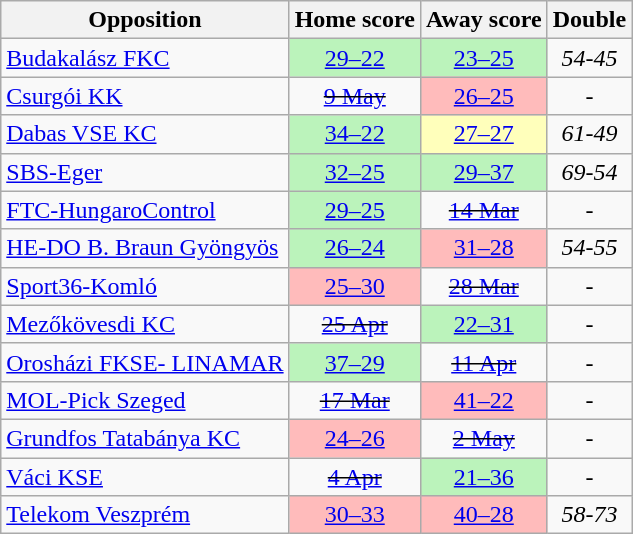<table class="wikitable" style="text-align: center">
<tr>
<th>Opposition</th>
<th>Home score</th>
<th>Away score</th>
<th>Double</th>
</tr>
<tr>
<td align="left"><a href='#'>Budakalász FKC</a></td>
<td bgcolor=#BBF3BB><a href='#'>29–22</a></td>
<td bgcolor=#BBF3BB><a href='#'>23–25</a></td>
<td><em>54-45</em></td>
</tr>
<tr>
<td align="left"><a href='#'>Csurgói KK</a></td>
<td><s><a href='#'>9 May</a></s></td>
<td bgcolor=#FFBBBB><a href='#'>26–25</a></td>
<td><em> -</em></td>
</tr>
<tr>
<td align="left"><a href='#'>Dabas VSE KC</a></td>
<td bgcolor=#BBF3BB><a href='#'>34–22</a></td>
<td bgcolor=#FFFFBB><a href='#'>27–27</a></td>
<td><em>61-49</em></td>
</tr>
<tr>
<td align="left"><a href='#'>SBS-Eger</a></td>
<td bgcolor=#BBF3BB><a href='#'>32–25</a></td>
<td bgcolor=#BBF3BB><a href='#'>29–37</a></td>
<td><em>69-54</em></td>
</tr>
<tr>
<td align="left"><a href='#'>FTC-HungaroControl</a></td>
<td bgcolor=#BBF3BB><a href='#'>29–25</a></td>
<td><s><a href='#'>14 Mar</a></s></td>
<td><em> -</em></td>
</tr>
<tr>
<td align="left"><a href='#'>HE-DO B. Braun Gyöngyös</a></td>
<td bgcolor=#BBF3BB><a href='#'>26–24</a></td>
<td bgcolor=#FFBBBB><a href='#'>31–28</a></td>
<td><em>54-55</em></td>
</tr>
<tr>
<td align="left"><a href='#'>Sport36-Komló</a></td>
<td bgcolor=#FFBBBB><a href='#'>25–30</a></td>
<td><s><a href='#'>28 Mar</a></s></td>
<td><em> -</em></td>
</tr>
<tr>
<td align="left"><a href='#'>Mezőkövesdi KC</a></td>
<td><s><a href='#'>25 Apr</a></s></td>
<td bgcolor=#BBF3BB><a href='#'>22–31</a></td>
<td><em> -</em></td>
</tr>
<tr>
<td align="left"><a href='#'>Orosházi FKSE- LINAMAR</a></td>
<td bgcolor=#BBF3BB><a href='#'>37–29</a></td>
<td><s><a href='#'>11 Apr</a></s></td>
<td><em> -</em></td>
</tr>
<tr>
<td align="left"><a href='#'>MOL-Pick Szeged</a></td>
<td><s><a href='#'>17 Mar</a></s></td>
<td bgcolor=#FFBBBB><a href='#'>41–22</a></td>
<td><em> -</em></td>
</tr>
<tr>
<td align="left"><a href='#'>Grundfos Tatabánya KC</a></td>
<td bgcolor=#FFBBBB><a href='#'>24–26</a></td>
<td><s><a href='#'>2 May</a></s></td>
<td><em> -</em></td>
</tr>
<tr>
<td align="left"><a href='#'>Váci KSE</a></td>
<td><s><a href='#'>4 Apr</a></s></td>
<td bgcolor=#BBF3BB><a href='#'>21–36</a></td>
<td><em> -</em></td>
</tr>
<tr>
<td align="left"><a href='#'>Telekom Veszprém</a></td>
<td bgcolor=#FFBBBB><a href='#'>30–33</a></td>
<td bgcolor=#FFBBBB><a href='#'>40–28</a></td>
<td><em>58-73</em></td>
</tr>
</table>
